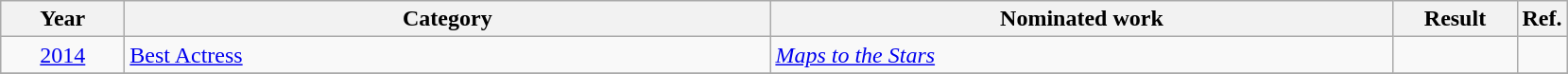<table class=wikitable>
<tr>
<th scope="col" style="width:5em;">Year</th>
<th scope="col" style="width:28em;">Category</th>
<th scope="col" style="width:27em;">Nominated work</th>
<th scope="col" style="width:5em;">Result</th>
<th>Ref.</th>
</tr>
<tr>
<td style="text-align:center;"><a href='#'>2014</a></td>
<td><a href='#'>Best Actress</a></td>
<td><em><a href='#'>Maps to the Stars</a></em></td>
<td></td>
<td style="text-align:center;"></td>
</tr>
<tr>
</tr>
</table>
